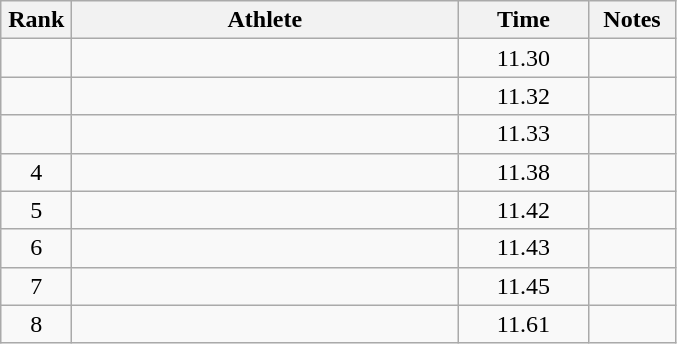<table class="wikitable" style="text-align:center">
<tr>
<th width=40>Rank</th>
<th width=250>Athlete</th>
<th width=80>Time</th>
<th width=50>Notes</th>
</tr>
<tr>
<td></td>
<td align=left></td>
<td>11.30</td>
<td></td>
</tr>
<tr>
<td></td>
<td align=left></td>
<td>11.32</td>
<td></td>
</tr>
<tr>
<td></td>
<td align=left></td>
<td>11.33</td>
<td></td>
</tr>
<tr>
<td>4</td>
<td align=left></td>
<td>11.38</td>
<td></td>
</tr>
<tr>
<td>5</td>
<td align=left></td>
<td>11.42</td>
<td></td>
</tr>
<tr>
<td>6</td>
<td align=left></td>
<td>11.43</td>
<td></td>
</tr>
<tr>
<td>7</td>
<td align=left></td>
<td>11.45</td>
<td></td>
</tr>
<tr>
<td>8</td>
<td align=left></td>
<td>11.61</td>
<td></td>
</tr>
</table>
